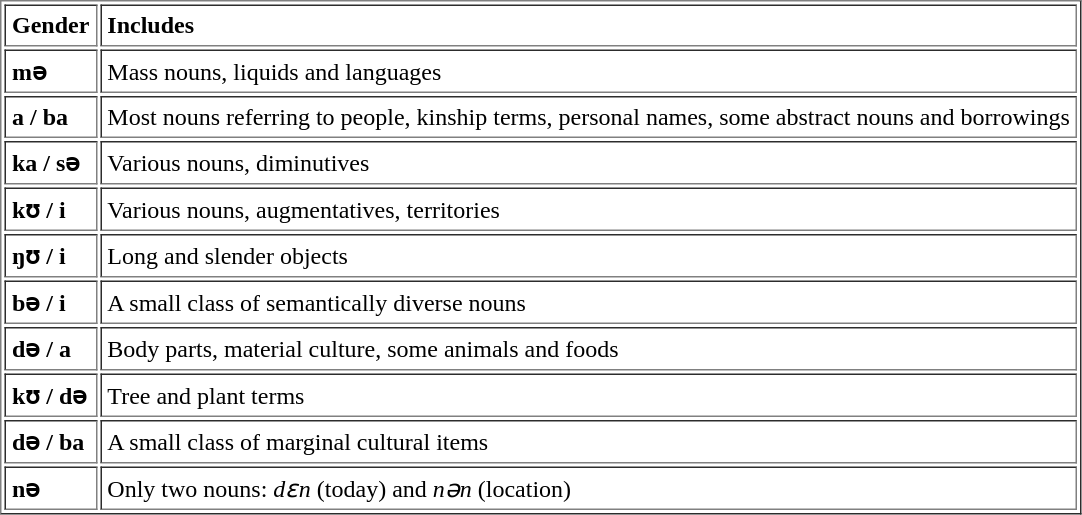<table border="1" cellpadding="4" style="text-align:left;">
<tr>
<th>Gender</th>
<th>Includes</th>
</tr>
<tr>
<th>mə</th>
<td>Mass nouns, liquids and languages</td>
</tr>
<tr>
<th>a / ba</th>
<td>Most nouns referring to people, kinship terms, personal names, some abstract nouns and borrowings</td>
</tr>
<tr>
<th>ka / sə</th>
<td>Various nouns, diminutives</td>
</tr>
<tr>
<th>kʊ / i</th>
<td>Various nouns, augmentatives, territories</td>
</tr>
<tr>
<th>ŋʊ / i</th>
<td>Long and slender objects</td>
</tr>
<tr>
<th>bə / i</th>
<td>A small class of semantically diverse nouns</td>
</tr>
<tr>
<th>də / a</th>
<td>Body parts, material culture, some animals and foods</td>
</tr>
<tr>
<th>kʊ / də</th>
<td>Tree and plant terms</td>
</tr>
<tr>
<th>də / ba</th>
<td>A small class of marginal cultural items</td>
</tr>
<tr>
<th>nə</th>
<td>Only two nouns: <em>dɛn</em> (today) and <em>nən</em> (location)</td>
</tr>
</table>
